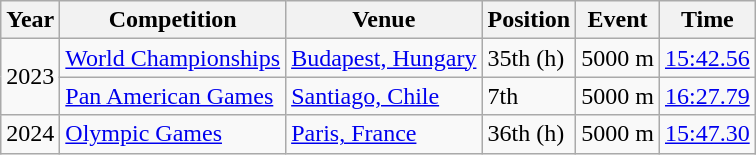<table class="wikitable">
<tr>
<th>Year</th>
<th>Competition</th>
<th>Venue</th>
<th>Position</th>
<th>Event</th>
<th>Time</th>
</tr>
<tr>
<td rowspan="2">2023</td>
<td><a href='#'>World Championships</a></td>
<td><a href='#'>Budapest, Hungary</a></td>
<td>35th (h)</td>
<td>5000 m</td>
<td><a href='#'>15:42.56</a></td>
</tr>
<tr>
<td><a href='#'>Pan American Games</a></td>
<td><a href='#'>Santiago, Chile</a></td>
<td>7th</td>
<td>5000 m</td>
<td><a href='#'>16:27.79</a></td>
</tr>
<tr>
<td rowspan=2>2024</td>
<td><a href='#'>Olympic Games</a></td>
<td><a href='#'>Paris, France</a></td>
<td>36th (h)</td>
<td>5000 m</td>
<td><a href='#'>15:47.30</a></td>
</tr>
</table>
